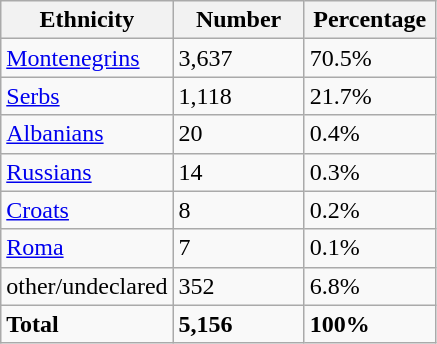<table class="wikitable">
<tr>
<th width="100px">Ethnicity</th>
<th width="80px">Number</th>
<th width="80px">Percentage</th>
</tr>
<tr>
<td><a href='#'>Montenegrins</a></td>
<td>3,637</td>
<td>70.5%</td>
</tr>
<tr>
<td><a href='#'>Serbs</a></td>
<td>1,118</td>
<td>21.7%</td>
</tr>
<tr>
<td><a href='#'>Albanians</a></td>
<td>20</td>
<td>0.4%</td>
</tr>
<tr>
<td><a href='#'>Russians</a></td>
<td>14</td>
<td>0.3%</td>
</tr>
<tr>
<td><a href='#'>Croats</a></td>
<td>8</td>
<td>0.2%</td>
</tr>
<tr>
<td><a href='#'>Roma</a></td>
<td>7</td>
<td>0.1%</td>
</tr>
<tr>
<td>other/undeclared</td>
<td>352</td>
<td>6.8%</td>
</tr>
<tr>
<td><strong>Total</strong></td>
<td><strong>5,156</strong></td>
<td><strong>100%</strong></td>
</tr>
</table>
